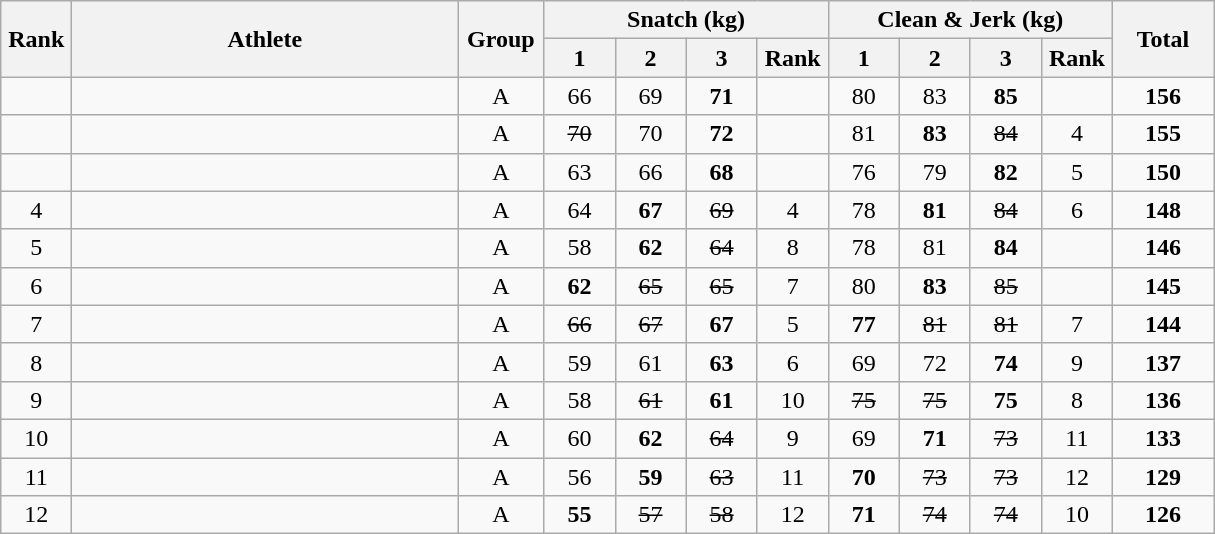<table class = "wikitable" style="text-align:center;">
<tr>
<th rowspan=2 width=40>Rank</th>
<th rowspan=2 width=250>Athlete</th>
<th rowspan=2 width=50>Group</th>
<th colspan=4>Snatch (kg)</th>
<th colspan=4>Clean & Jerk (kg)</th>
<th rowspan=2 width=60>Total</th>
</tr>
<tr>
<th width=40>1</th>
<th width=40>2</th>
<th width=40>3</th>
<th width=40>Rank</th>
<th width=40>1</th>
<th width=40>2</th>
<th width=40>3</th>
<th width=40>Rank</th>
</tr>
<tr>
<td></td>
<td align=left></td>
<td>A</td>
<td>66</td>
<td>69</td>
<td><strong>71</strong></td>
<td></td>
<td>80</td>
<td>83</td>
<td><strong>85</strong></td>
<td></td>
<td><strong>156</strong></td>
</tr>
<tr>
<td></td>
<td align=left></td>
<td>A</td>
<td><s>70</s></td>
<td>70</td>
<td><strong>72</strong></td>
<td></td>
<td>81</td>
<td><strong>83</strong></td>
<td><s>84</s></td>
<td>4</td>
<td><strong>155</strong></td>
</tr>
<tr>
<td></td>
<td align=left></td>
<td>A</td>
<td>63</td>
<td>66</td>
<td><strong>68</strong></td>
<td></td>
<td>76</td>
<td>79</td>
<td><strong>82</strong></td>
<td>5</td>
<td><strong>150</strong></td>
</tr>
<tr>
<td>4</td>
<td align=left></td>
<td>A</td>
<td>64</td>
<td><strong>67</strong></td>
<td><s>69</s></td>
<td>4</td>
<td>78</td>
<td><strong>81</strong></td>
<td><s>84</s></td>
<td>6</td>
<td><strong>148</strong></td>
</tr>
<tr>
<td>5</td>
<td align=left></td>
<td>A</td>
<td>58</td>
<td><strong>62</strong></td>
<td><s>64</s></td>
<td>8</td>
<td>78</td>
<td>81</td>
<td><strong>84</strong></td>
<td></td>
<td><strong>146</strong></td>
</tr>
<tr>
<td>6</td>
<td align=left></td>
<td>A</td>
<td><strong>62</strong></td>
<td><s>65</s></td>
<td><s>65</s></td>
<td>7</td>
<td>80</td>
<td><strong>83</strong></td>
<td><s>85</s></td>
<td></td>
<td><strong>145</strong></td>
</tr>
<tr>
<td>7</td>
<td align=left></td>
<td>A</td>
<td><s>66</s></td>
<td><s>67</s></td>
<td><strong>67</strong></td>
<td>5</td>
<td><strong>77</strong></td>
<td><s>81</s></td>
<td><s>81</s></td>
<td>7</td>
<td><strong>144</strong></td>
</tr>
<tr>
<td>8</td>
<td align=left></td>
<td>A</td>
<td>59</td>
<td>61</td>
<td><strong>63</strong></td>
<td>6</td>
<td>69</td>
<td>72</td>
<td><strong>74</strong></td>
<td>9</td>
<td><strong>137</strong></td>
</tr>
<tr>
<td>9</td>
<td align=left></td>
<td>A</td>
<td>58</td>
<td><s>61</s></td>
<td><strong>61</strong></td>
<td>10</td>
<td><s>75</s></td>
<td><s>75</s></td>
<td><strong>75</strong></td>
<td>8</td>
<td><strong>136</strong></td>
</tr>
<tr>
<td>10</td>
<td align=left></td>
<td>A</td>
<td>60</td>
<td><strong>62</strong></td>
<td><s>64</s></td>
<td>9</td>
<td>69</td>
<td><strong>71</strong></td>
<td><s>73</s></td>
<td>11</td>
<td><strong>133</strong></td>
</tr>
<tr>
<td>11</td>
<td align=left></td>
<td>A</td>
<td>56</td>
<td><strong>59</strong></td>
<td><s>63</s></td>
<td>11</td>
<td><strong>70</strong></td>
<td><s>73</s></td>
<td><s>73</s></td>
<td>12</td>
<td><strong>129</strong></td>
</tr>
<tr>
<td>12</td>
<td align=left></td>
<td>A</td>
<td><strong>55</strong></td>
<td><s>57</s></td>
<td><s>58</s></td>
<td>12</td>
<td><strong>71</strong></td>
<td><s>74</s></td>
<td><s>74</s></td>
<td>10</td>
<td><strong>126</strong></td>
</tr>
</table>
